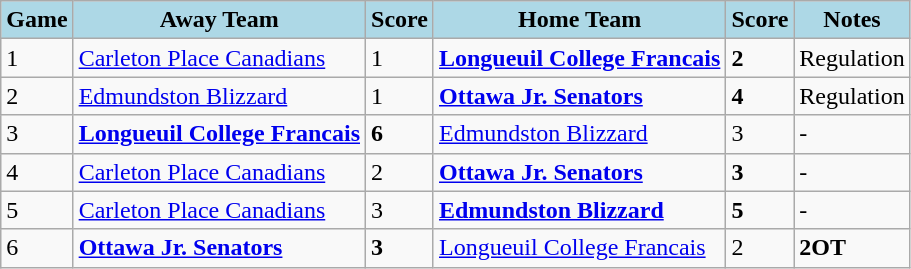<table class="wikitable">
<tr>
<th style="background:lightblue;">Game</th>
<th style="background:lightblue;">Away Team</th>
<th style="background:lightblue;">Score</th>
<th style="background:lightblue;">Home Team</th>
<th style="background:lightblue;">Score</th>
<th style="background:lightblue;">Notes</th>
</tr>
<tr>
<td>1</td>
<td><a href='#'>Carleton Place Canadians</a></td>
<td>1</td>
<td><strong><a href='#'>Longueuil College Francais</a></strong></td>
<td><strong>2</strong></td>
<td>Regulation</td>
</tr>
<tr>
<td>2</td>
<td><a href='#'>Edmundston Blizzard</a></td>
<td>1</td>
<td><strong><a href='#'>Ottawa Jr. Senators</a></strong></td>
<td><strong>4</strong></td>
<td>Regulation</td>
</tr>
<tr>
<td>3</td>
<td><strong><a href='#'>Longueuil College Francais</a></strong></td>
<td><strong>6</strong></td>
<td><a href='#'>Edmundston Blizzard</a></td>
<td>3</td>
<td>-</td>
</tr>
<tr>
<td>4</td>
<td><a href='#'>Carleton Place Canadians</a></td>
<td>2</td>
<td><strong><a href='#'>Ottawa Jr. Senators</a></strong></td>
<td><strong>3</strong></td>
<td>-</td>
</tr>
<tr>
<td>5</td>
<td><a href='#'>Carleton Place Canadians</a></td>
<td>3</td>
<td><strong><a href='#'>Edmundston Blizzard</a></strong></td>
<td><strong>5</strong></td>
<td>-</td>
</tr>
<tr>
<td>6</td>
<td><strong><a href='#'>Ottawa Jr. Senators</a></strong></td>
<td><strong>3</strong></td>
<td><a href='#'>Longueuil College Francais</a></td>
<td>2</td>
<td><strong>2OT</strong></td>
</tr>
</table>
